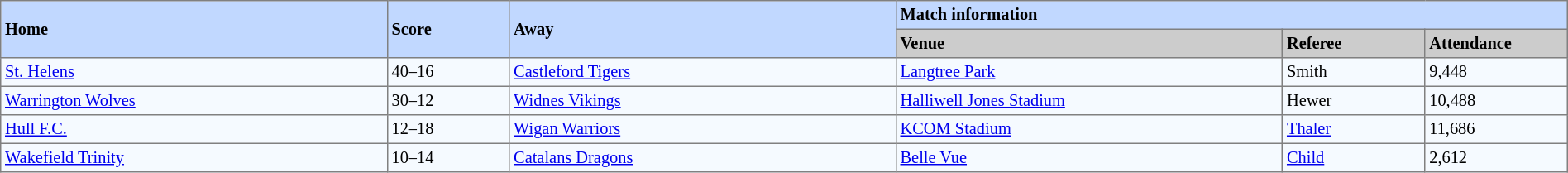<table border=1 style="border-collapse:collapse; font-size:85%; text-align:left;" cellpadding=3 cellspacing=0 width=100%>
<tr bgcolor=#C1D8FF>
<th rowspan=2 width=19%>Home</th>
<th rowspan=2 width=6%>Score</th>
<th rowspan=2 width=19%>Away</th>
<th colspan=6>Match information</th>
</tr>
<tr bgcolor=#CCCCCC>
<th width=19%>Venue</th>
<th width=7%>Referee</th>
<th width=7%>Attendance</th>
</tr>
<tr bgcolor=#F5FAFF>
<td align=left> <a href='#'>St. Helens</a></td>
<td>40–16</td>
<td align=left><a href='#'>Castleford Tigers</a></td>
<td><a href='#'>Langtree Park</a></td>
<td>Smith</td>
<td>9,448</td>
</tr>
<tr bgcolor=#F5FAFF>
<td align=left><a href='#'>Warrington Wolves</a></td>
<td>30–12</td>
<td align=left> <a href='#'>Widnes Vikings</a></td>
<td><a href='#'>Halliwell Jones Stadium</a></td>
<td>Hewer</td>
<td>10,488</td>
</tr>
<tr bgcolor=#F5FAFF>
<td align=left> <a href='#'>Hull F.C.</a></td>
<td>12–18</td>
<td align=left> <a href='#'>Wigan Warriors</a></td>
<td><a href='#'>KCOM Stadium</a></td>
<td><a href='#'>Thaler</a></td>
<td>11,686</td>
</tr>
<tr bgcolor=#F5FAFF>
<td align=left><a href='#'>Wakefield Trinity</a></td>
<td>10–14</td>
<td align=left><a href='#'>Catalans Dragons</a></td>
<td><a href='#'>Belle Vue</a></td>
<td><a href='#'>Child</a></td>
<td>2,612</td>
</tr>
</table>
